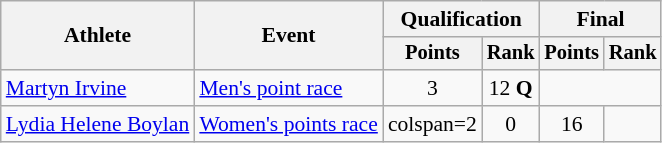<table class="wikitable" style="font-size:90%;">
<tr>
<th rowspan=2>Athlete</th>
<th rowspan=2>Event</th>
<th colspan=2>Qualification</th>
<th colspan=2>Final</th>
</tr>
<tr style="font-size:95%">
<th>Points</th>
<th>Rank</th>
<th>Points</th>
<th>Rank</th>
</tr>
<tr align=center>
<td align=left><a href='#'>Martyn Irvine</a></td>
<td align=left><a href='#'>Men's point race</a></td>
<td>3</td>
<td>12 <strong>Q</strong></td>
<td colspan="2"></td>
</tr>
<tr align=center>
<td align=left><a href='#'>Lydia Helene Boylan</a></td>
<td align=left><a href='#'>Women's points race</a></td>
<td>colspan=2 </td>
<td>0</td>
<td>16</td>
</tr>
</table>
